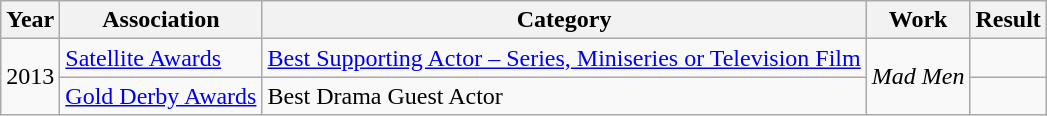<table class="wikitable">
<tr>
<th>Year</th>
<th>Association</th>
<th>Category</th>
<th>Work</th>
<th>Result</th>
</tr>
<tr>
<td rowspan="2">2013</td>
<td><a href='#'>Satellite Awards</a></td>
<td><a href='#'>Best Supporting Actor – Series, Miniseries or Television Film</a></td>
<td rowspan="2"><em>Mad Men</em></td>
<td></td>
</tr>
<tr>
<td><a href='#'>Gold Derby Awards</a></td>
<td>Best Drama Guest Actor</td>
<td></td>
</tr>
</table>
